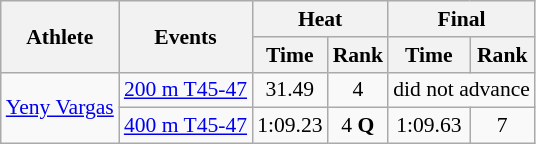<table class=wikitable style="font-size:90%">
<tr>
<th rowspan="2">Athlete</th>
<th rowspan="2">Events</th>
<th colspan="2">Heat</th>
<th colspan="2">Final</th>
</tr>
<tr>
<th>Time</th>
<th>Rank</th>
<th>Time</th>
<th>Rank</th>
</tr>
<tr align=center>
<td align=left rowspan=2><a href='#'>Yeny Vargas</a></td>
<td align=left><a href='#'>200 m T45-47</a></td>
<td>31.49</td>
<td>4</td>
<td colspan=2>did not advance</td>
</tr>
<tr align=center>
<td align=left><a href='#'>400 m T45-47</a></td>
<td>1:09.23</td>
<td>4 <strong>Q</strong></td>
<td>1:09.63</td>
<td>7</td>
</tr>
</table>
